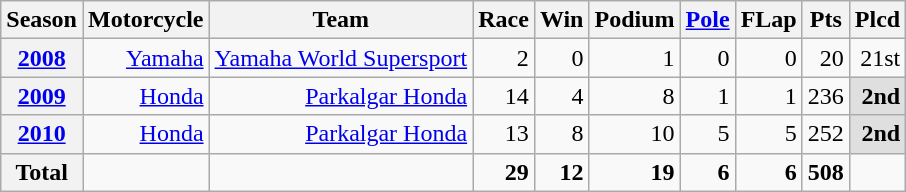<table class="wikitable" style=text-align:right>
<tr>
<th>Season</th>
<th>Motorcycle</th>
<th>Team</th>
<th>Race</th>
<th>Win</th>
<th>Podium</th>
<th><a href='#'>Pole</a></th>
<th>FLap</th>
<th>Pts</th>
<th>Plcd</th>
</tr>
<tr>
<th><a href='#'>2008</a></th>
<td><a href='#'>Yamaha</a></td>
<td><a href='#'>Yamaha World Supersport</a></td>
<td>2</td>
<td>0</td>
<td>1</td>
<td>0</td>
<td>0</td>
<td>20</td>
<td>21st</td>
</tr>
<tr>
<th><a href='#'>2009</a></th>
<td><a href='#'>Honda</a></td>
<td><a href='#'>Parkalgar Honda</a></td>
<td>14</td>
<td>4</td>
<td>8</td>
<td>1</td>
<td>1</td>
<td>236</td>
<td style="background:#dfdfdf;"><strong>2nd</strong></td>
</tr>
<tr>
<th><a href='#'>2010</a></th>
<td><a href='#'>Honda</a></td>
<td><a href='#'>Parkalgar Honda</a></td>
<td>13</td>
<td>8</td>
<td>10</td>
<td>5</td>
<td>5</td>
<td>252</td>
<td style="background:#dfdfdf;"><strong>2nd</strong></td>
</tr>
<tr>
<th>Total</th>
<td></td>
<td></td>
<td><strong>29</strong></td>
<td><strong>12</strong></td>
<td><strong>19</strong></td>
<td><strong>6</strong></td>
<td><strong>6</strong></td>
<td><strong>508</strong></td>
<td></td>
</tr>
</table>
